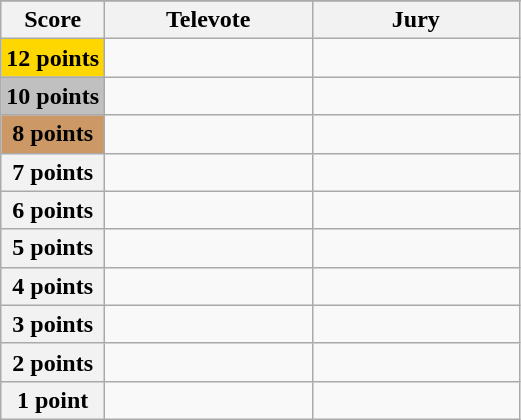<table class="wikitable">
<tr>
</tr>
<tr>
<th scope="col" width="20%">Score</th>
<th scope="col" width="40%">Televote</th>
<th scope="col" width="40%">Jury</th>
</tr>
<tr>
<th scope="row" style="background:gold">12 points</th>
<td></td>
<td></td>
</tr>
<tr>
<th scope="row" style="background:silver">10 points</th>
<td></td>
<td></td>
</tr>
<tr>
<th scope="row" style="background:#CC9966">8 points</th>
<td></td>
<td></td>
</tr>
<tr>
<th scope="row">7 points</th>
<td></td>
<td></td>
</tr>
<tr>
<th scope="row">6 points</th>
<td></td>
<td></td>
</tr>
<tr>
<th scope="row">5 points</th>
<td></td>
<td></td>
</tr>
<tr>
<th scope="row">4 points</th>
<td></td>
<td></td>
</tr>
<tr>
<th scope="row">3 points</th>
<td></td>
<td></td>
</tr>
<tr>
<th scope="row">2 points</th>
<td></td>
<td></td>
</tr>
<tr>
<th scope="row">1 point</th>
<td></td>
<td></td>
</tr>
</table>
